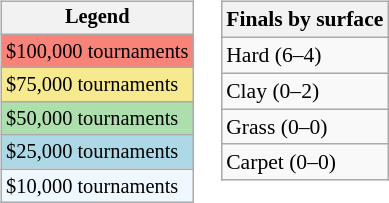<table>
<tr valign=top>
<td><br><table class=wikitable style="font-size:85%">
<tr>
<th>Legend</th>
</tr>
<tr style="background:#f88379;">
<td>$100,000 tournaments</td>
</tr>
<tr style="background:#f7e98e;">
<td>$75,000 tournaments</td>
</tr>
<tr style="background:#addfad;">
<td>$50,000 tournaments</td>
</tr>
<tr style="background:lightblue;">
<td>$25,000 tournaments</td>
</tr>
<tr style="background:#f0f8ff;">
<td>$10,000 tournaments</td>
</tr>
</table>
</td>
<td><br><table class=wikitable style="font-size:90%">
<tr>
<th>Finals by surface</th>
</tr>
<tr>
<td>Hard (6–4)</td>
</tr>
<tr>
<td>Clay (0–2)</td>
</tr>
<tr>
<td>Grass (0–0)</td>
</tr>
<tr>
<td>Carpet (0–0)</td>
</tr>
</table>
</td>
</tr>
</table>
